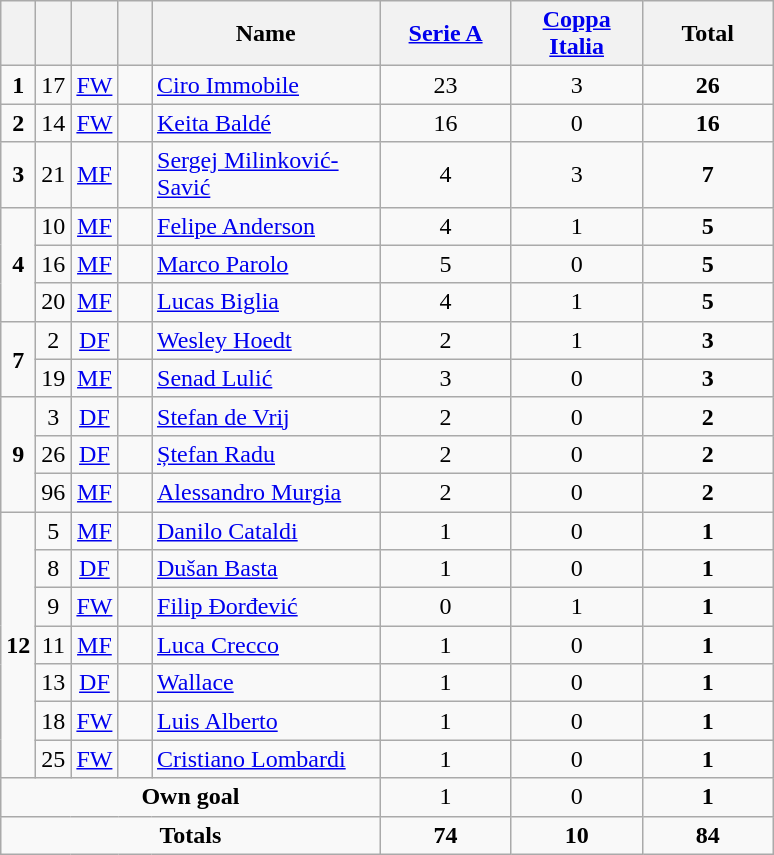<table class="wikitable" style="text-align:center">
<tr>
<th width=15></th>
<th width=15></th>
<th width=15></th>
<th width=15></th>
<th width=145>Name</th>
<th width=80><a href='#'>Serie A</a></th>
<th width=80><a href='#'>Coppa Italia</a></th>
<th width=80>Total</th>
</tr>
<tr>
<td><strong>1</strong></td>
<td>17</td>
<td><a href='#'>FW</a></td>
<td></td>
<td align=left><a href='#'>Ciro Immobile</a></td>
<td>23</td>
<td>3</td>
<td><strong>26</strong></td>
</tr>
<tr>
<td><strong>2</strong></td>
<td>14</td>
<td><a href='#'>FW</a></td>
<td></td>
<td align=left><a href='#'>Keita Baldé</a></td>
<td>16</td>
<td>0</td>
<td><strong>16</strong></td>
</tr>
<tr>
<td><strong>3</strong></td>
<td>21</td>
<td><a href='#'>MF</a></td>
<td></td>
<td align=left><a href='#'>Sergej Milinković-Savić</a></td>
<td>4</td>
<td>3</td>
<td><strong>7</strong></td>
</tr>
<tr>
<td rowspan=3><strong>4</strong></td>
<td>10</td>
<td><a href='#'>MF</a></td>
<td></td>
<td align=left><a href='#'>Felipe Anderson</a></td>
<td>4</td>
<td>1</td>
<td><strong>5</strong></td>
</tr>
<tr>
<td>16</td>
<td><a href='#'>MF</a></td>
<td></td>
<td align=left><a href='#'>Marco Parolo</a></td>
<td>5</td>
<td>0</td>
<td><strong>5</strong></td>
</tr>
<tr>
<td>20</td>
<td><a href='#'>MF</a></td>
<td></td>
<td align=left><a href='#'>Lucas Biglia</a></td>
<td>4</td>
<td>1</td>
<td><strong>5</strong></td>
</tr>
<tr>
<td rowspan=2><strong>7</strong></td>
<td>2</td>
<td><a href='#'>DF</a></td>
<td></td>
<td align=left><a href='#'>Wesley Hoedt</a></td>
<td>2</td>
<td>1</td>
<td><strong>3</strong></td>
</tr>
<tr>
<td>19</td>
<td><a href='#'>MF</a></td>
<td></td>
<td align=left><a href='#'>Senad Lulić</a></td>
<td>3</td>
<td>0</td>
<td><strong>3</strong></td>
</tr>
<tr>
<td rowspan=3><strong>9</strong></td>
<td>3</td>
<td><a href='#'>DF</a></td>
<td></td>
<td align=left><a href='#'>Stefan de Vrij</a></td>
<td>2</td>
<td>0</td>
<td><strong>2</strong></td>
</tr>
<tr>
<td>26</td>
<td><a href='#'>DF</a></td>
<td></td>
<td align=left><a href='#'>Ștefan Radu</a></td>
<td>2</td>
<td>0</td>
<td><strong>2</strong></td>
</tr>
<tr>
<td>96</td>
<td><a href='#'>MF</a></td>
<td></td>
<td align=left><a href='#'>Alessandro Murgia</a></td>
<td>2</td>
<td>0</td>
<td><strong>2</strong></td>
</tr>
<tr>
<td rowspan=7><strong>12</strong></td>
<td>5</td>
<td><a href='#'>MF</a></td>
<td></td>
<td align=left><a href='#'>Danilo Cataldi</a></td>
<td>1</td>
<td>0</td>
<td><strong>1</strong></td>
</tr>
<tr>
<td>8</td>
<td><a href='#'>DF</a></td>
<td></td>
<td align=left><a href='#'>Dušan Basta</a></td>
<td>1</td>
<td>0</td>
<td><strong>1</strong></td>
</tr>
<tr>
<td>9</td>
<td><a href='#'>FW</a></td>
<td></td>
<td align=left><a href='#'>Filip Đorđević</a></td>
<td>0</td>
<td>1</td>
<td><strong>1</strong></td>
</tr>
<tr>
<td>11</td>
<td><a href='#'>MF</a></td>
<td></td>
<td align=left><a href='#'>Luca Crecco</a></td>
<td>1</td>
<td>0</td>
<td><strong>1</strong></td>
</tr>
<tr>
<td>13</td>
<td><a href='#'>DF</a></td>
<td></td>
<td align=left><a href='#'>Wallace</a></td>
<td>1</td>
<td>0</td>
<td><strong>1</strong></td>
</tr>
<tr>
<td>18</td>
<td><a href='#'>FW</a></td>
<td></td>
<td align=left><a href='#'>Luis Alberto</a></td>
<td>1</td>
<td>0</td>
<td><strong>1</strong></td>
</tr>
<tr>
<td>25</td>
<td><a href='#'>FW</a></td>
<td></td>
<td align=left><a href='#'>Cristiano Lombardi</a></td>
<td>1</td>
<td>0</td>
<td><strong>1</strong></td>
</tr>
<tr>
<td colspan=5><strong>Own goal</strong></td>
<td>1</td>
<td>0</td>
<td><strong>1</strong></td>
</tr>
<tr>
<td colspan=5><strong>Totals</strong></td>
<td><strong>74</strong></td>
<td><strong>10</strong></td>
<td><strong>84</strong></td>
</tr>
</table>
